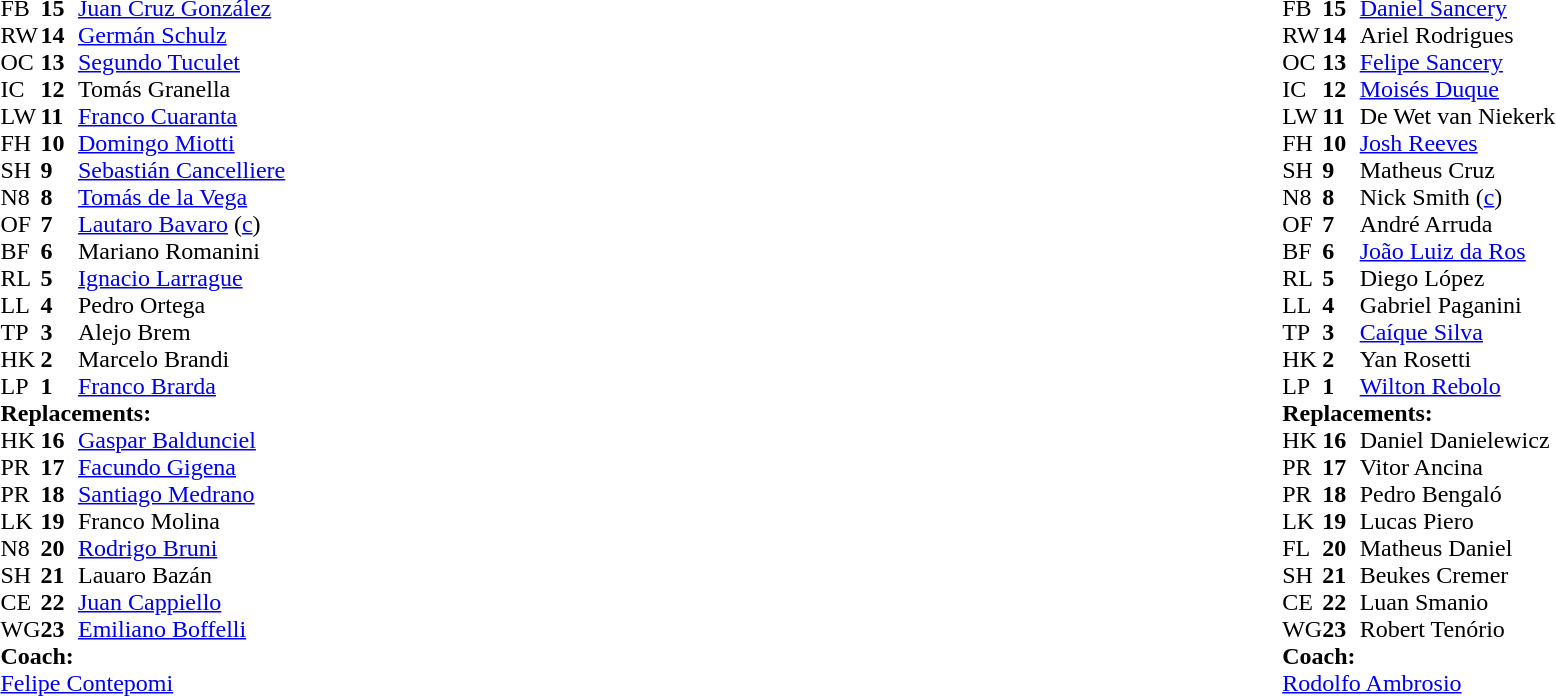<table style="width:100%">
<tr>
<td style="vertical-align:top; width:50%"><br><table cellspacing="0" cellpadding="0">
<tr>
<th width="25"></th>
<th width="25"></th>
</tr>
<tr>
<td>FB</td>
<td><strong>15</strong></td>
<td><a href='#'>Juan Cruz González</a></td>
<td></td>
<td></td>
</tr>
<tr>
<td>RW</td>
<td><strong>14</strong></td>
<td><a href='#'>Germán Schulz</a></td>
</tr>
<tr>
<td>OC</td>
<td><strong>13</strong></td>
<td><a href='#'>Segundo Tuculet</a></td>
</tr>
<tr>
<td>IC</td>
<td><strong>12</strong></td>
<td>Tomás Granella</td>
</tr>
<tr>
<td>LW</td>
<td><strong>11</strong></td>
<td><a href='#'>Franco Cuaranta</a></td>
</tr>
<tr>
<td>FH</td>
<td><strong>10</strong></td>
<td><a href='#'>Domingo Miotti</a></td>
<td></td>
<td></td>
</tr>
<tr>
<td>SH</td>
<td><strong>9</strong></td>
<td><a href='#'>Sebastián Cancelliere</a></td>
<td></td>
<td></td>
</tr>
<tr>
<td>N8</td>
<td><strong>8</strong></td>
<td><a href='#'>Tomás de la Vega</a></td>
<td></td>
<td></td>
</tr>
<tr>
<td>OF</td>
<td><strong>7</strong></td>
<td><a href='#'>Lautaro Bavaro</a> (<a href='#'>c</a>)</td>
</tr>
<tr>
<td>BF</td>
<td><strong>6</strong></td>
<td>Mariano Romanini</td>
</tr>
<tr>
<td>RL</td>
<td><strong>5</strong></td>
<td><a href='#'>Ignacio Larrague</a></td>
</tr>
<tr>
<td>LL</td>
<td><strong>4</strong></td>
<td>Pedro Ortega</td>
<td></td>
<td></td>
</tr>
<tr>
<td>TP</td>
<td><strong>3</strong></td>
<td>Alejo Brem</td>
<td></td>
<td></td>
</tr>
<tr>
<td>HK</td>
<td><strong>2</strong></td>
<td>Marcelo Brandi</td>
<td></td>
<td></td>
</tr>
<tr>
<td>LP</td>
<td><strong>1</strong></td>
<td><a href='#'>Franco Brarda</a></td>
<td></td>
<td></td>
</tr>
<tr>
<td colspan=3><strong>Replacements:</strong></td>
</tr>
<tr>
<td>HK</td>
<td><strong>16</strong></td>
<td><a href='#'>Gaspar Baldunciel</a></td>
<td></td>
<td></td>
</tr>
<tr>
<td>PR</td>
<td><strong>17</strong></td>
<td><a href='#'>Facundo Gigena</a></td>
<td></td>
<td></td>
</tr>
<tr>
<td>PR</td>
<td><strong>18</strong></td>
<td><a href='#'>Santiago Medrano</a></td>
<td></td>
<td></td>
</tr>
<tr>
<td>LK</td>
<td><strong>19</strong></td>
<td>Franco Molina</td>
<td></td>
<td></td>
</tr>
<tr>
<td>N8</td>
<td><strong>20</strong></td>
<td><a href='#'>Rodrigo Bruni</a></td>
<td></td>
<td></td>
</tr>
<tr>
<td>SH</td>
<td><strong>21</strong></td>
<td>Lauaro Bazán</td>
<td></td>
<td></td>
</tr>
<tr>
<td>CE</td>
<td><strong>22</strong></td>
<td><a href='#'>Juan Cappiello</a></td>
<td></td>
<td></td>
</tr>
<tr>
<td>WG</td>
<td><strong>23</strong></td>
<td><a href='#'>Emiliano Boffelli</a></td>
<td></td>
<td></td>
</tr>
<tr>
<td colspan=3><strong>Coach:</strong></td>
</tr>
<tr>
<td colspan="4"> <a href='#'>Felipe Contepomi</a></td>
</tr>
</table>
</td>
<td style="vertical-align:top"></td>
<td style="vertical-align:top; width:50%"><br><table cellspacing="0" cellpadding="0" style="margin:auto">
<tr>
<th width="25"></th>
<th width="25"></th>
</tr>
<tr>
<td>FB</td>
<td><strong>15</strong></td>
<td><a href='#'>Daniel Sancery</a></td>
</tr>
<tr>
<td>RW</td>
<td><strong>14</strong></td>
<td>Ariel Rodrigues</td>
</tr>
<tr>
<td>OC</td>
<td><strong>13</strong></td>
<td><a href='#'>Felipe Sancery</a></td>
<td></td>
<td></td>
</tr>
<tr>
<td>IC</td>
<td><strong>12</strong></td>
<td><a href='#'>Moisés Duque</a></td>
</tr>
<tr>
<td>LW</td>
<td><strong>11</strong></td>
<td>De Wet van Niekerk</td>
<td></td>
<td></td>
</tr>
<tr>
<td>FH</td>
<td><strong>10</strong></td>
<td><a href='#'>Josh Reeves</a></td>
</tr>
<tr>
<td>SH</td>
<td><strong>9</strong></td>
<td>Matheus Cruz</td>
</tr>
<tr>
<td>N8</td>
<td><strong>8</strong></td>
<td>Nick Smith (<a href='#'>c</a>)</td>
<td></td>
<td></td>
</tr>
<tr>
<td>OF</td>
<td><strong>7</strong></td>
<td>André Arruda</td>
</tr>
<tr>
<td>BF</td>
<td><strong>6</strong></td>
<td><a href='#'>João Luiz da Ros</a></td>
<td></td>
</tr>
<tr>
<td>RL</td>
<td><strong>5</strong></td>
<td>Diego López</td>
<td></td>
<td></td>
</tr>
<tr>
<td>LL</td>
<td><strong>4</strong></td>
<td>Gabriel Paganini</td>
<td></td>
</tr>
<tr>
<td>TP</td>
<td><strong>3</strong></td>
<td><a href='#'>Caíque Silva</a></td>
<td></td>
<td></td>
</tr>
<tr>
<td>HK</td>
<td><strong>2</strong></td>
<td>Yan Rosetti</td>
<td></td>
<td></td>
</tr>
<tr>
<td>LP</td>
<td><strong>1</strong></td>
<td><a href='#'>Wilton Rebolo</a></td>
<td></td>
<td></td>
</tr>
<tr>
<td colspan=3><strong>Replacements:</strong></td>
</tr>
<tr>
<td>HK</td>
<td><strong>16</strong></td>
<td>Daniel Danielewicz</td>
<td></td>
<td></td>
</tr>
<tr>
<td>PR</td>
<td><strong>17</strong></td>
<td>Vitor Ancina</td>
<td></td>
<td></td>
</tr>
<tr>
<td>PR</td>
<td><strong>18</strong></td>
<td>Pedro Bengaló</td>
<td></td>
<td></td>
</tr>
<tr>
<td>LK</td>
<td><strong>19</strong></td>
<td>Lucas Piero</td>
<td></td>
<td></td>
</tr>
<tr>
<td>FL</td>
<td><strong>20</strong></td>
<td>Matheus Daniel</td>
<td></td>
<td></td>
</tr>
<tr>
<td>SH</td>
<td><strong>21</strong></td>
<td>Beukes Cremer</td>
</tr>
<tr>
<td>CE</td>
<td><strong>22</strong></td>
<td>Luan Smanio</td>
<td></td>
<td></td>
</tr>
<tr>
<td>WG</td>
<td><strong>23</strong></td>
<td>Robert Tenório</td>
<td></td>
<td></td>
</tr>
<tr>
<td colspan=3><strong>Coach:</strong></td>
</tr>
<tr>
<td colspan="4"> <a href='#'>Rodolfo Ambrosio</a></td>
</tr>
</table>
</td>
</tr>
</table>
